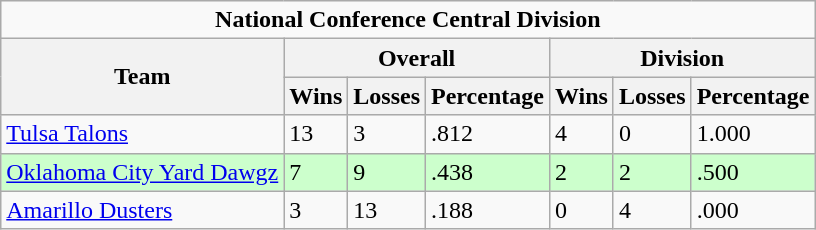<table class="wikitable">
<tr>
<td colspan="7" align="center"><strong>National Conference Central Division</strong></td>
</tr>
<tr>
<th rowspan="2" align="center">Team</th>
<th colspan="3" align="center">Overall</th>
<th colspan="3" align="center">Division</th>
</tr>
<tr>
<th>Wins</th>
<th>Losses</th>
<th>Percentage</th>
<th>Wins</th>
<th>Losses</th>
<th>Percentage</th>
</tr>
<tr>
<td><a href='#'>Tulsa Talons</a></td>
<td>13</td>
<td>3</td>
<td>.812</td>
<td>4</td>
<td>0</td>
<td>1.000</td>
</tr>
<tr bgcolor=#ccffcc>
<td><a href='#'>Oklahoma City Yard Dawgz</a></td>
<td>7</td>
<td>9</td>
<td>.438</td>
<td>2</td>
<td>2</td>
<td>.500</td>
</tr>
<tr>
<td><a href='#'>Amarillo Dusters</a></td>
<td>3</td>
<td>13</td>
<td>.188</td>
<td>0</td>
<td>4</td>
<td>.000</td>
</tr>
</table>
